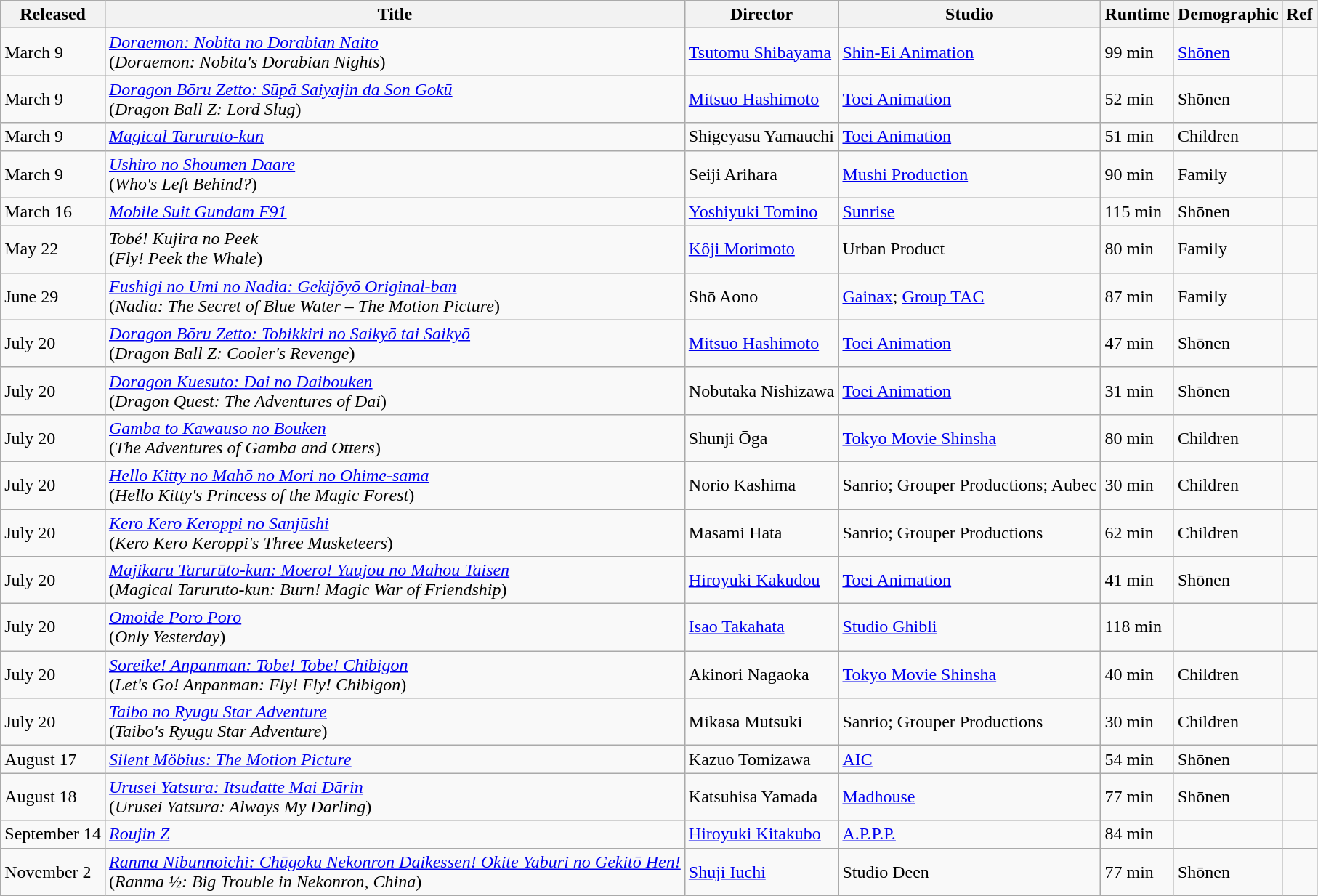<table class="wikitable sortable" border="1">
<tr>
<th>Released</th>
<th>Title</th>
<th>Director</th>
<th>Studio</th>
<th>Runtime</th>
<th>Demographic</th>
<th>Ref</th>
</tr>
<tr>
<td>March 9</td>
<td><em><a href='#'>Doraemon: Nobita no Dorabian Naito</a></em><br>(<em>Doraemon: Nobita's Dorabian Nights</em>)</td>
<td><a href='#'>Tsutomu Shibayama</a></td>
<td><a href='#'>Shin-Ei Animation</a></td>
<td>99 min</td>
<td><a href='#'>Shōnen</a></td>
<td></td>
</tr>
<tr>
<td>March 9</td>
<td><em><a href='#'>Doragon Bōru Zetto: Sūpā Saiyajin da Son Gokū</a></em><br>(<em>Dragon Ball Z: Lord Slug</em>)</td>
<td><a href='#'>Mitsuo Hashimoto</a></td>
<td><a href='#'>Toei Animation</a></td>
<td>52 min</td>
<td>Shōnen</td>
<td></td>
</tr>
<tr>
<td>March 9</td>
<td><em><a href='#'>Magical Taruruto-kun</a></em></td>
<td>Shigeyasu Yamauchi</td>
<td><a href='#'>Toei Animation</a></td>
<td>51 min</td>
<td>Children</td>
<td></td>
</tr>
<tr>
<td>March 9</td>
<td><em><a href='#'>Ushiro no Shoumen Daare</a></em><br>(<em>Who's Left Behind?</em>)</td>
<td>Seiji Arihara</td>
<td><a href='#'>Mushi Production</a></td>
<td>90 min</td>
<td>Family</td>
<td></td>
</tr>
<tr>
<td>March 16</td>
<td><em><a href='#'>Mobile Suit Gundam F91</a></em></td>
<td><a href='#'>Yoshiyuki Tomino</a></td>
<td><a href='#'>Sunrise</a></td>
<td>115 min</td>
<td>Shōnen</td>
<td></td>
</tr>
<tr>
<td>May 22</td>
<td><em>Tobé! Kujira no Peek</em><br>(<em>Fly! Peek the Whale</em>)</td>
<td><a href='#'>Kôji Morimoto</a></td>
<td>Urban Product</td>
<td>80 min</td>
<td>Family</td>
<td></td>
</tr>
<tr>
<td>June 29</td>
<td><em><a href='#'>Fushigi no Umi no Nadia: Gekijōyō Original-ban</a></em><br>(<em>Nadia: The Secret of Blue Water – The Motion Picture</em>)</td>
<td>Shō Aono</td>
<td><a href='#'>Gainax</a>; <a href='#'>Group TAC</a></td>
<td>87 min</td>
<td>Family</td>
<td></td>
</tr>
<tr>
<td>July 20</td>
<td><em><a href='#'>Doragon Bōru Zetto: Tobikkiri no Saikyō tai Saikyō</a></em><br>(<em>Dragon Ball Z: Cooler's Revenge</em>)</td>
<td><a href='#'>Mitsuo Hashimoto</a></td>
<td><a href='#'>Toei Animation</a></td>
<td>47 min</td>
<td>Shōnen</td>
<td></td>
</tr>
<tr>
<td>July 20</td>
<td><em><a href='#'>Doragon Kuesuto: Dai no Daibouken</a></em><br>(<em>Dragon Quest: The Adventures of Dai</em>)</td>
<td>Nobutaka Nishizawa</td>
<td><a href='#'>Toei Animation</a></td>
<td>31 min</td>
<td>Shōnen</td>
<td></td>
</tr>
<tr>
<td>July 20</td>
<td><em><a href='#'>Gamba to Kawauso no Bouken</a></em><br>(<em>The Adventures of Gamba and Otters</em>)</td>
<td>Shunji Ōga</td>
<td><a href='#'>Tokyo Movie Shinsha</a></td>
<td>80 min</td>
<td>Children</td>
<td></td>
</tr>
<tr>
<td>July 20</td>
<td><em><a href='#'>Hello Kitty no Mahō no Mori no Ohime-sama</a></em><br>(<em>Hello Kitty's Princess of the Magic Forest</em>)</td>
<td>Norio Kashima</td>
<td>Sanrio; Grouper Productions; Aubec</td>
<td>30 min</td>
<td>Children</td>
<td></td>
</tr>
<tr>
<td>July 20</td>
<td><em><a href='#'>Kero Kero Keroppi no Sanjūshi</a></em><br>(<em>Kero Kero Keroppi's Three Musketeers</em>)</td>
<td>Masami Hata</td>
<td>Sanrio; Grouper Productions</td>
<td>62 min</td>
<td>Children</td>
<td></td>
</tr>
<tr>
<td>July 20</td>
<td><em><a href='#'>Majikaru Tarurūto-kun: Moero! Yuujou no Mahou Taisen</a></em><br>(<em>Magical Taruruto-kun: Burn! Magic War of Friendship</em>)</td>
<td><a href='#'>Hiroyuki Kakudou</a></td>
<td><a href='#'>Toei Animation</a></td>
<td>41 min</td>
<td>Shōnen</td>
<td></td>
</tr>
<tr>
<td>July 20</td>
<td><em><a href='#'>Omoide Poro Poro</a></em><br>(<em>Only Yesterday</em>)</td>
<td><a href='#'>Isao Takahata</a></td>
<td><a href='#'>Studio Ghibli</a></td>
<td>118 min</td>
<td></td>
<td></td>
</tr>
<tr>
<td>July 20</td>
<td><em><a href='#'>Soreike! Anpanman: Tobe! Tobe! Chibigon</a></em><br>(<em>Let's Go! Anpanman: Fly! Fly! Chibigon</em>)</td>
<td>Akinori Nagaoka</td>
<td><a href='#'>Tokyo Movie Shinsha</a></td>
<td>40 min</td>
<td>Children</td>
<td></td>
</tr>
<tr>
<td>July 20</td>
<td><em><a href='#'>Taibo no Ryugu Star Adventure</a></em><br>(<em>Taibo's Ryugu Star Adventure</em>)</td>
<td>Mikasa Mutsuki</td>
<td>Sanrio; Grouper Productions</td>
<td>30 min</td>
<td>Children</td>
<td></td>
</tr>
<tr>
<td>August 17</td>
<td><em><a href='#'>Silent Möbius: The Motion Picture</a></em></td>
<td>Kazuo Tomizawa</td>
<td><a href='#'>AIC</a></td>
<td>54 min</td>
<td>Shōnen</td>
<td></td>
</tr>
<tr>
<td>August 18</td>
<td><em><a href='#'>Urusei Yatsura: Itsudatte Mai Dārin</a></em><br>(<em>Urusei Yatsura: Always My Darling</em>)</td>
<td>Katsuhisa Yamada</td>
<td><a href='#'>Madhouse</a></td>
<td>77 min</td>
<td>Shōnen</td>
<td></td>
</tr>
<tr>
<td>September 14</td>
<td><em><a href='#'>Roujin Z</a></em></td>
<td><a href='#'>Hiroyuki Kitakubo</a></td>
<td><a href='#'>A.P.P.P.</a></td>
<td>84 min</td>
<td></td>
<td></td>
</tr>
<tr>
<td>November 2</td>
<td><em><a href='#'>Ranma Nibunnoichi: Chūgoku Nekonron Daikessen! Okite Yaburi no Gekitō Hen!</a></em><br>(<em>Ranma ½: Big Trouble in Nekonron, China</em>)</td>
<td><a href='#'>Shuji Iuchi</a></td>
<td>Studio Deen</td>
<td>77 min</td>
<td>Shōnen</td>
<td></td>
</tr>
</table>
